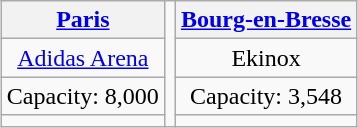<table class="wikitable" style="margin:1em auto; text-align:center">
<tr>
<th><a href='#'>Paris</a></th>
<td rowspan="4"></td>
<th><a href='#'>Bourg-en-Bresse</a></th>
</tr>
<tr>
<td><a href='#'>Adidas Arena</a></td>
<td>Ekinox</td>
</tr>
<tr>
<td>Capacity: 8,000</td>
<td>Capacity: 3,548</td>
</tr>
<tr>
<td></td>
<td></td>
</tr>
</table>
